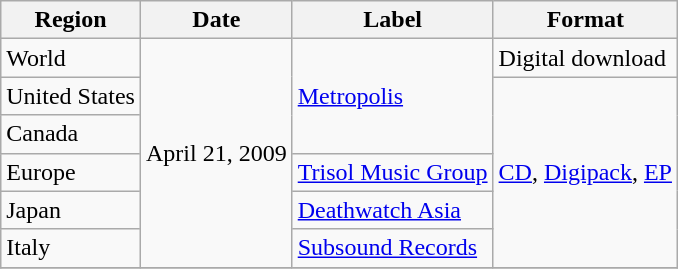<table class="wikitable">
<tr>
<th>Region</th>
<th>Date</th>
<th>Label</th>
<th>Format</th>
</tr>
<tr>
<td>World</td>
<td rowspan="6">April 21, 2009</td>
<td rowspan="3"><a href='#'>Metropolis</a></td>
<td>Digital download</td>
</tr>
<tr>
<td>United States</td>
<td rowspan="5"><a href='#'>CD</a>, <a href='#'>Digipack</a>, <a href='#'>EP</a></td>
</tr>
<tr>
<td>Canada</td>
</tr>
<tr>
<td>Europe</td>
<td><a href='#'>Trisol Music Group</a></td>
</tr>
<tr>
<td>Japan</td>
<td><a href='#'>Deathwatch Asia</a></td>
</tr>
<tr>
<td>Italy</td>
<td><a href='#'>Subsound Records</a></td>
</tr>
<tr>
</tr>
</table>
